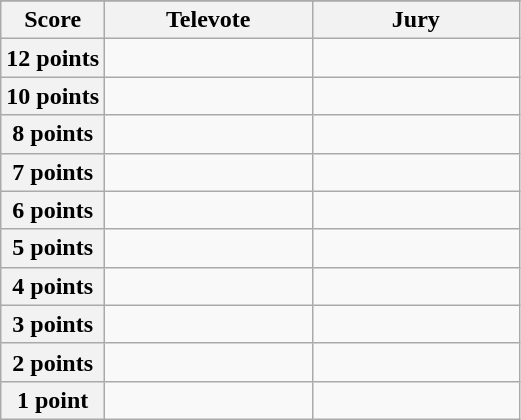<table class="wikitable">
<tr>
</tr>
<tr>
<th scope="col" width="20%">Score</th>
<th scope="col" width="40%">Televote</th>
<th scope="col" width="40%">Jury</th>
</tr>
<tr>
<th scope="row">12 points</th>
<td></td>
<td></td>
</tr>
<tr>
<th scope="row">10 points</th>
<td></td>
<td></td>
</tr>
<tr>
<th scope="row">8 points</th>
<td></td>
<td></td>
</tr>
<tr>
<th scope="row">7 points</th>
<td></td>
<td></td>
</tr>
<tr>
<th scope="row">6 points</th>
<td></td>
<td></td>
</tr>
<tr>
<th scope="row">5 points</th>
<td></td>
<td></td>
</tr>
<tr>
<th scope="row">4 points</th>
<td></td>
<td></td>
</tr>
<tr>
<th scope="row">3 points</th>
<td></td>
<td></td>
</tr>
<tr>
<th scope="row">2 points</th>
<td></td>
<td></td>
</tr>
<tr>
<th scope="row">1 point</th>
<td></td>
<td></td>
</tr>
</table>
